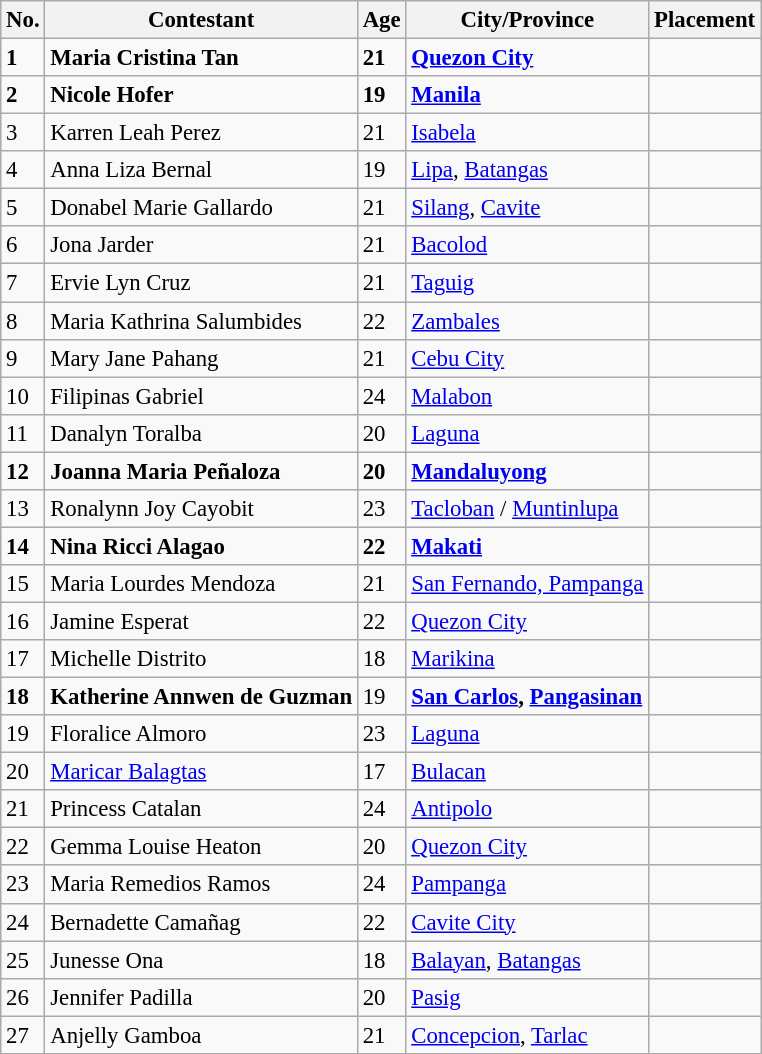<table class="wikitable sortable" style="font-size: 95%;">
<tr>
<th>No.</th>
<th>Contestant</th>
<th>Age</th>
<th>City/Province</th>
<th>Placement</th>
</tr>
<tr>
<td><strong>1</strong></td>
<td><strong>Maria Cristina Tan</strong></td>
<td><strong>21</strong></td>
<td><strong><a href='#'>Quezon City</a></strong></td>
<td></td>
</tr>
<tr>
<td><strong>2</strong></td>
<td><strong>Nicole Hofer</strong></td>
<td><strong>19</strong></td>
<td><strong><a href='#'>Manila</a></strong></td>
<td></td>
</tr>
<tr>
<td>3</td>
<td>Karren Leah Perez</td>
<td>21</td>
<td><a href='#'>Isabela</a></td>
<td></td>
</tr>
<tr>
<td>4</td>
<td>Anna Liza Bernal</td>
<td>19</td>
<td><a href='#'>Lipa</a>, <a href='#'>Batangas</a></td>
<td></td>
</tr>
<tr>
<td>5</td>
<td>Donabel Marie Gallardo</td>
<td>21</td>
<td><a href='#'>Silang</a>, <a href='#'>Cavite</a></td>
<td></td>
</tr>
<tr>
<td>6</td>
<td>Jona Jarder</td>
<td>21</td>
<td><a href='#'>Bacolod</a></td>
<td></td>
</tr>
<tr>
<td>7</td>
<td>Ervie Lyn Cruz</td>
<td>21</td>
<td><a href='#'>Taguig</a></td>
<td></td>
</tr>
<tr>
<td>8</td>
<td>Maria Kathrina Salumbides</td>
<td>22</td>
<td><a href='#'>Zambales</a></td>
<td></td>
</tr>
<tr>
<td>9</td>
<td>Mary Jane Pahang</td>
<td>21</td>
<td><a href='#'>Cebu City</a></td>
<td></td>
</tr>
<tr>
<td>10</td>
<td>Filipinas Gabriel</td>
<td>24</td>
<td><a href='#'>Malabon</a></td>
<td></td>
</tr>
<tr>
<td>11</td>
<td>Danalyn Toralba</td>
<td>20</td>
<td><a href='#'>Laguna</a></td>
<td></td>
</tr>
<tr>
<td><strong>12</strong></td>
<td><strong>Joanna Maria Peñaloza</strong></td>
<td><strong>20</strong></td>
<td><strong><a href='#'>Mandaluyong</a></strong></td>
<td></td>
</tr>
<tr>
<td>13</td>
<td>Ronalynn Joy Cayobit</td>
<td>23</td>
<td><a href='#'>Tacloban</a> / <a href='#'>Muntinlupa</a></td>
<td></td>
</tr>
<tr>
<td><strong>14</strong></td>
<td><strong>Nina Ricci Alagao</strong></td>
<td><strong>22</strong></td>
<td><strong><a href='#'>Makati</a></strong></td>
<td></td>
</tr>
<tr>
<td>15</td>
<td>Maria Lourdes Mendoza</td>
<td>21</td>
<td><a href='#'>San Fernando, Pampanga</a></td>
<td></td>
</tr>
<tr>
<td>16</td>
<td>Jamine Esperat</td>
<td>22</td>
<td><a href='#'>Quezon City</a></td>
<td></td>
</tr>
<tr>
<td>17</td>
<td>Michelle Distrito</td>
<td>18</td>
<td><a href='#'>Marikina</a></td>
<td></td>
</tr>
<tr>
<td><strong>18</strong></td>
<td><strong>Katherine Annwen de Guzman</strong></td>
<td>19</td>
<td><strong><a href='#'>San Carlos</a>, <a href='#'>Pangasinan</a></strong></td>
<td></td>
</tr>
<tr>
<td>19</td>
<td>Floralice Almoro</td>
<td>23</td>
<td><a href='#'>Laguna</a></td>
<td></td>
</tr>
<tr>
<td>20</td>
<td><a href='#'>Maricar Balagtas</a></td>
<td>17</td>
<td><a href='#'>Bulacan</a></td>
<td></td>
</tr>
<tr>
<td>21</td>
<td>Princess Catalan</td>
<td>24</td>
<td><a href='#'>Antipolo</a></td>
<td></td>
</tr>
<tr>
<td>22</td>
<td>Gemma Louise Heaton</td>
<td>20</td>
<td><a href='#'>Quezon City</a></td>
<td></td>
</tr>
<tr>
<td>23</td>
<td>Maria Remedios Ramos</td>
<td>24</td>
<td><a href='#'>Pampanga</a></td>
<td></td>
</tr>
<tr>
<td>24</td>
<td>Bernadette Camañag</td>
<td>22</td>
<td><a href='#'>Cavite City</a></td>
<td></td>
</tr>
<tr>
<td>25</td>
<td>Junesse Ona</td>
<td>18</td>
<td><a href='#'>Balayan</a>, <a href='#'>Batangas</a></td>
<td></td>
</tr>
<tr>
<td>26</td>
<td>Jennifer Padilla</td>
<td>20</td>
<td><a href='#'>Pasig</a></td>
<td></td>
</tr>
<tr>
<td>27</td>
<td>Anjelly Gamboa</td>
<td>21</td>
<td><a href='#'>Concepcion</a>, <a href='#'>Tarlac</a></td>
<td></td>
</tr>
</table>
